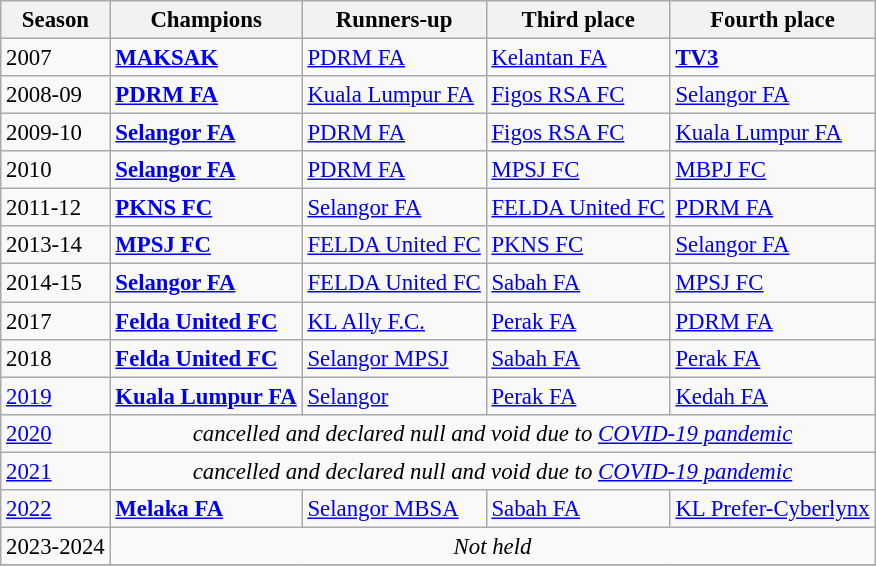<table class="wikitable" style="font-size:95%;">
<tr>
<th>Season</th>
<th>Champions</th>
<th>Runners-up</th>
<th>Third place</th>
<th>Fourth place</th>
</tr>
<tr>
<td>2007</td>
<td> <strong><a href='#'>MAKSAK</a></strong></td>
<td> <a href='#'>PDRM FA</a></td>
<td> <a href='#'>Kelantan FA</a></td>
<td> <strong><a href='#'>TV3</a></strong></td>
</tr>
<tr>
<td>2008-09</td>
<td> <strong><a href='#'>PDRM FA</a></strong></td>
<td> <a href='#'>Kuala Lumpur FA</a></td>
<td> <a href='#'>Figos RSA FC</a></td>
<td> <a href='#'>Selangor FA</a></td>
</tr>
<tr>
<td>2009-10</td>
<td> <strong><a href='#'>Selangor FA</a></strong></td>
<td> <a href='#'>PDRM FA</a></td>
<td> <a href='#'>Figos RSA FC</a></td>
<td> <a href='#'>Kuala Lumpur FA</a></td>
</tr>
<tr>
<td>2010</td>
<td> <strong><a href='#'>Selangor FA</a></strong></td>
<td> <a href='#'>PDRM FA</a></td>
<td> <a href='#'>MPSJ FC</a></td>
<td> <a href='#'>MBPJ FC</a></td>
</tr>
<tr>
<td>2011-12</td>
<td> <strong><a href='#'>PKNS FC</a></strong></td>
<td> <a href='#'>Selangor FA</a></td>
<td> <a href='#'>FELDA United FC</a></td>
<td> <a href='#'>PDRM FA</a></td>
</tr>
<tr>
<td>2013-14</td>
<td> <strong><a href='#'>MPSJ FC</a></strong></td>
<td> <a href='#'>FELDA United FC</a></td>
<td> <a href='#'>PKNS FC</a></td>
<td> <a href='#'>Selangor FA</a></td>
</tr>
<tr>
<td>2014-15</td>
<td> <strong><a href='#'>Selangor FA</a></strong></td>
<td> <a href='#'>FELDA United FC</a></td>
<td> <a href='#'>Sabah FA</a></td>
<td> <a href='#'>MPSJ FC</a></td>
</tr>
<tr>
<td>2017</td>
<td> <strong><a href='#'>Felda United FC</a></strong></td>
<td> <a href='#'>KL Ally F.C.</a></td>
<td> <a href='#'>Perak FA</a></td>
<td> <a href='#'>PDRM FA</a></td>
</tr>
<tr>
<td>2018</td>
<td> <strong><a href='#'>Felda United FC</a></strong></td>
<td> <a href='#'>Selangor MPSJ</a></td>
<td> <a href='#'>Sabah FA</a></td>
<td> <a href='#'>Perak FA</a></td>
</tr>
<tr>
<td><a href='#'>2019</a></td>
<td> <strong><a href='#'>Kuala Lumpur FA</a></strong></td>
<td> <a href='#'>Selangor</a></td>
<td> <a href='#'>Perak FA</a></td>
<td> <a href='#'>Kedah FA</a></td>
</tr>
<tr>
<td><a href='#'>2020</a></td>
<td colspan=4 align=center><em>cancelled and declared null and void due to <a href='#'>COVID-19 pandemic</a></em></td>
</tr>
<tr>
<td><a href='#'>2021</a></td>
<td colspan=4 align=center><em>cancelled and declared null and void due to <a href='#'>COVID-19 pandemic</a></em></td>
</tr>
<tr>
<td><a href='#'>2022</a></td>
<td> <strong><a href='#'>Melaka FA</a></strong></td>
<td> <a href='#'>Selangor MBSA</a></td>
<td> <a href='#'>Sabah FA</a></td>
<td> <a href='#'>KL Prefer-Cyberlynx</a></td>
</tr>
<tr>
<td>2023-2024</td>
<td colspan=4 align=center><em>Not held</em></td>
</tr>
<tr>
</tr>
</table>
